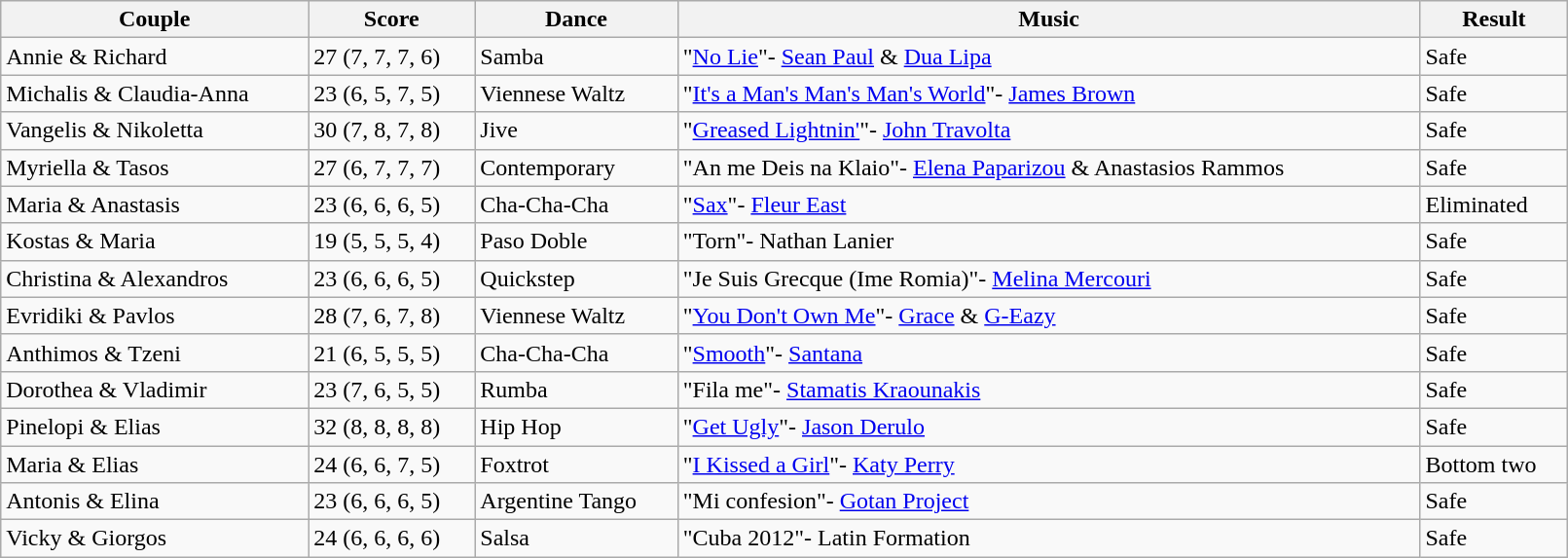<table class="wikitable sortable" style="width:85%;">
<tr>
<th>Couple</th>
<th>Score</th>
<th>Dance</th>
<th>Music</th>
<th>Result</th>
</tr>
<tr>
<td>Annie & Richard</td>
<td>27 (7, 7, 7, 6)</td>
<td>Samba</td>
<td>"<a href='#'>No Lie</a>"- <a href='#'>Sean Paul</a> & <a href='#'>Dua Lipa</a></td>
<td>Safe</td>
</tr>
<tr>
<td>Michalis & Claudia-Anna</td>
<td>23 (6, 5, 7, 5)</td>
<td>Viennese Waltz</td>
<td>"<a href='#'>It's a Man's Man's Man's World</a>"- <a href='#'>James Brown</a></td>
<td>Safe</td>
</tr>
<tr>
<td>Vangelis & Nikoletta</td>
<td>30 (7, 8, 7, 8)</td>
<td>Jive</td>
<td>"<a href='#'>Greased Lightnin'</a>"- <a href='#'>John Travolta</a></td>
<td>Safe</td>
</tr>
<tr>
<td>Myriella & Tasos</td>
<td>27 (6, 7, 7, 7)</td>
<td>Contemporary</td>
<td>"An me Deis na Klaio"- <a href='#'>Elena Paparizou</a> & Anastasios Rammos</td>
<td>Safe</td>
</tr>
<tr>
<td>Maria & Anastasis</td>
<td>23 (6, 6, 6, 5)</td>
<td>Cha-Cha-Cha</td>
<td>"<a href='#'>Sax</a>"- <a href='#'>Fleur East</a></td>
<td>Eliminated</td>
</tr>
<tr>
<td>Kostas & Maria</td>
<td>19 (5, 5, 5, 4)</td>
<td>Paso Doble</td>
<td>"Torn"- Nathan Lanier</td>
<td>Safe</td>
</tr>
<tr>
<td>Christina & Alexandros</td>
<td>23 (6, 6, 6, 5)</td>
<td>Quickstep</td>
<td>"Je Suis Grecque (Ime Romia)"- <a href='#'>Melina Mercouri</a></td>
<td>Safe</td>
</tr>
<tr>
<td>Evridiki & Pavlos</td>
<td>28 (7, 6, 7, 8)</td>
<td>Viennese Waltz</td>
<td>"<a href='#'>You Don't Own Me</a>"- <a href='#'>Grace</a> & <a href='#'>G-Eazy</a></td>
<td>Safe</td>
</tr>
<tr>
<td>Anthimos & Tzeni</td>
<td>21 (6, 5, 5, 5)</td>
<td>Cha-Cha-Cha</td>
<td>"<a href='#'>Smooth</a>"- <a href='#'>Santana</a></td>
<td>Safe</td>
</tr>
<tr>
<td>Dorothea & Vladimir</td>
<td>23 (7, 6, 5, 5)</td>
<td>Rumba</td>
<td>"Fila me"- <a href='#'>Stamatis Kraounakis</a></td>
<td>Safe</td>
</tr>
<tr>
<td>Pinelopi & Elias</td>
<td>32 (8, 8, 8, 8)</td>
<td>Hip Hop</td>
<td>"<a href='#'>Get Ugly</a>"- <a href='#'>Jason Derulo</a></td>
<td>Safe</td>
</tr>
<tr>
<td>Maria & Elias</td>
<td>24 (6, 6, 7, 5)</td>
<td>Foxtrot</td>
<td>"<a href='#'>I Kissed a Girl</a>"- <a href='#'>Katy Perry</a></td>
<td>Bottom two</td>
</tr>
<tr>
<td>Antonis & Elina</td>
<td>23 (6, 6, 6, 5)</td>
<td>Argentine Tango</td>
<td>"Mi confesion"- <a href='#'>Gotan Project</a></td>
<td>Safe</td>
</tr>
<tr>
<td>Vicky & Giorgos</td>
<td>24 (6, 6, 6, 6)</td>
<td>Salsa</td>
<td>"Cuba 2012"- Latin Formation</td>
<td>Safe</td>
</tr>
</table>
